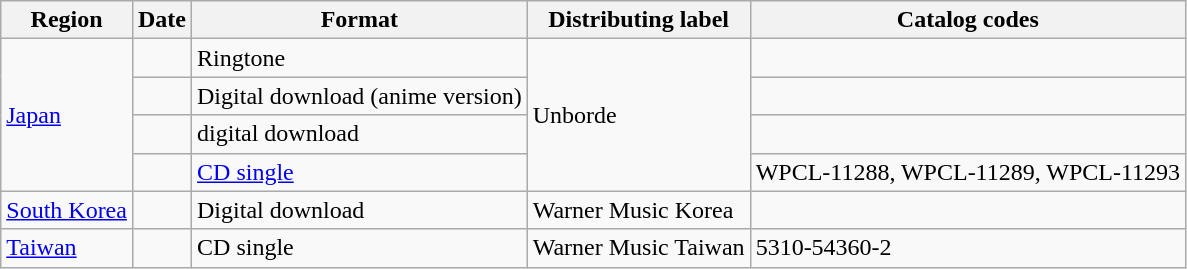<table class="wikitable">
<tr>
<th>Region</th>
<th>Date</th>
<th>Format</th>
<th>Distributing label</th>
<th>Catalog codes</th>
</tr>
<tr>
<td rowspan="4"><a href='#'>Japan</a></td>
<td></td>
<td>Ringtone</td>
<td rowspan="4">Unborde</td>
<td></td>
</tr>
<tr>
<td></td>
<td>Digital download (anime version)</td>
<td></td>
</tr>
<tr>
<td></td>
<td>digital download</td>
<td></td>
</tr>
<tr>
<td></td>
<td><a href='#'>CD single</a></td>
<td>WPCL-11288, WPCL-11289, WPCL-11293</td>
</tr>
<tr>
<td><a href='#'>South Korea</a></td>
<td></td>
<td>Digital download</td>
<td>Warner Music Korea</td>
<td></td>
</tr>
<tr>
<td><a href='#'>Taiwan</a></td>
<td></td>
<td>CD single</td>
<td>Warner Music Taiwan</td>
<td>5310-54360-2</td>
</tr>
</table>
